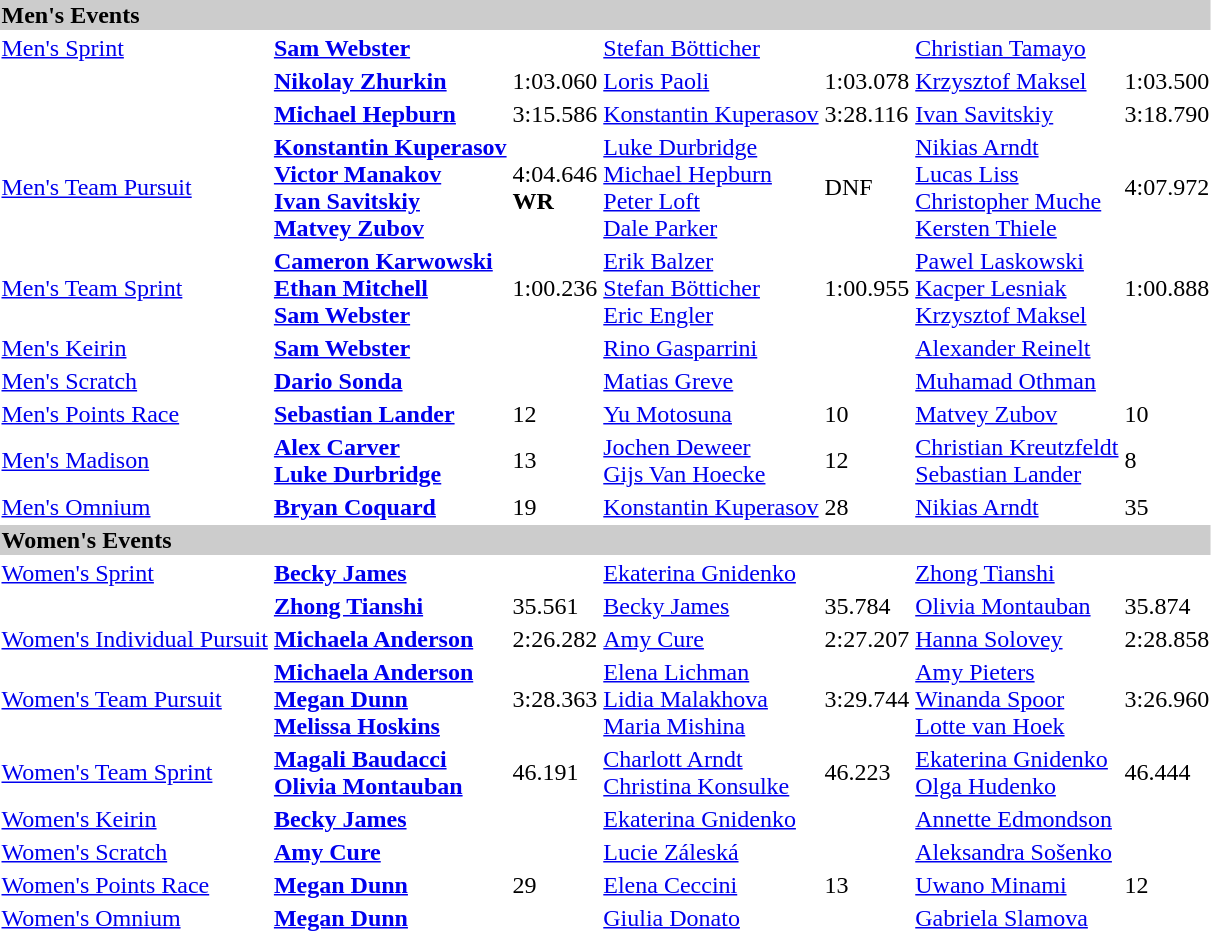<table>
<tr bgcolor="#cccccc">
<td colspan=7><strong>Men's Events</strong></td>
</tr>
<tr>
<td><a href='#'>Men's Sprint</a> <br></td>
<td><strong><a href='#'>Sam Webster</a></strong><br><small></small></td>
<td></td>
<td><a href='#'>Stefan Bötticher</a><br><small></small></td>
<td></td>
<td><a href='#'>Christian Tamayo</a><br><small></small></td>
<td></td>
</tr>
<tr>
<td><br></td>
<td><strong><a href='#'>Nikolay Zhurkin</a></strong><br><small></small></td>
<td>1:03.060</td>
<td><a href='#'>Loris Paoli</a><br><small></small></td>
<td>1:03.078</td>
<td><a href='#'>Krzysztof Maksel</a><br><small></small></td>
<td>1:03.500</td>
</tr>
<tr>
<td><br></td>
<td><strong><a href='#'>Michael Hepburn</a></strong><br><small></small></td>
<td>3:15.586</td>
<td><a href='#'>Konstantin Kuperasov</a><br><small></small></td>
<td>3:28.116</td>
<td><a href='#'>Ivan Savitskiy</a><br><small></small></td>
<td>3:18.790</td>
</tr>
<tr>
<td><a href='#'>Men's Team Pursuit</a><br></td>
<td><strong><a href='#'>Konstantin Kuperasov</a><br><a href='#'>Victor Manakov</a><br><a href='#'>Ivan Savitskiy</a><br><a href='#'>Matvey Zubov</a></strong><br><small></small></td>
<td>4:04.646<br><strong>WR</strong></td>
<td><a href='#'>Luke Durbridge</a><br><a href='#'>Michael Hepburn</a><br><a href='#'>Peter Loft</a><br><a href='#'>Dale Parker</a><br><small></small></td>
<td>DNF</td>
<td><a href='#'>Nikias Arndt</a><br><a href='#'>Lucas Liss</a><br><a href='#'>Christopher Muche</a><br><a href='#'>Kersten Thiele</a><br><small></small></td>
<td>4:07.972</td>
</tr>
<tr>
<td><a href='#'>Men's Team Sprint</a><br></td>
<td><strong><a href='#'>Cameron Karwowski</a><br><a href='#'>Ethan Mitchell</a><br><a href='#'>Sam Webster</a></strong><br><small></small></td>
<td>1:00.236</td>
<td><a href='#'>Erik Balzer</a><br><a href='#'>Stefan Bötticher</a><br><a href='#'>Eric Engler</a><br><small></small></td>
<td>1:00.955</td>
<td><a href='#'>Pawel Laskowski</a><br><a href='#'>Kacper Lesniak</a><br><a href='#'>Krzysztof Maksel</a><br><small></small></td>
<td>1:00.888</td>
</tr>
<tr>
<td><a href='#'>Men's Keirin</a><br></td>
<td><strong><a href='#'>Sam Webster</a></strong><br><small></small></td>
<td></td>
<td><a href='#'>Rino Gasparrini</a><br><small></small></td>
<td></td>
<td><a href='#'>Alexander Reinelt</a><br><small></small></td>
<td></td>
</tr>
<tr>
<td><a href='#'>Men's Scratch</a><br></td>
<td><strong><a href='#'>Dario Sonda</a></strong><br><small></small></td>
<td></td>
<td><a href='#'>Matias Greve</a><br><small></small></td>
<td></td>
<td><a href='#'>Muhamad Othman</a><br><small></small></td>
<td></td>
</tr>
<tr>
<td><a href='#'>Men's Points Race</a><br></td>
<td><strong><a href='#'>Sebastian Lander</a></strong><br><small></small></td>
<td>12</td>
<td><a href='#'>Yu Motosuna</a><br><small></small></td>
<td>10</td>
<td><a href='#'>Matvey Zubov</a><br><small></small></td>
<td>10</td>
</tr>
<tr>
<td><a href='#'>Men's Madison</a><br></td>
<td><strong><a href='#'>Alex Carver</a></strong><br><strong><a href='#'>Luke Durbridge</a></strong><br><small></small></td>
<td>13</td>
<td><a href='#'>Jochen Deweer</a><br><a href='#'>Gijs Van Hoecke</a><br><small></small></td>
<td>12</td>
<td><a href='#'>Christian Kreutzfeldt</a><br><a href='#'>Sebastian Lander</a><br><small></small></td>
<td>8</td>
</tr>
<tr>
<td><a href='#'>Men's Omnium</a><br></td>
<td><strong><a href='#'>Bryan Coquard</a></strong><br><small></small></td>
<td>19</td>
<td><a href='#'>Konstantin Kuperasov</a><br><small></small></td>
<td>28</td>
<td><a href='#'>Nikias Arndt</a><br><small></small></td>
<td>35</td>
</tr>
<tr bgcolor="#cccccc">
<td colspan=7><strong>Women's Events</strong></td>
</tr>
<tr>
<td><a href='#'>Women's Sprint</a> <br></td>
<td><strong><a href='#'>Becky James</a></strong><br><small></small></td>
<td></td>
<td><a href='#'>Ekaterina Gnidenko</a><br><small></small></td>
<td></td>
<td><a href='#'>Zhong Tianshi</a><br><small></small></td>
<td></td>
</tr>
<tr>
<td><br></td>
<td><strong><a href='#'>Zhong Tianshi</a></strong><br><small></small></td>
<td>35.561</td>
<td><a href='#'>Becky James</a><br><small></small></td>
<td>35.784</td>
<td><a href='#'>Olivia Montauban</a><br><small></small></td>
<td>35.874</td>
</tr>
<tr>
<td><a href='#'>Women's Individual Pursuit</a><br></td>
<td><strong><a href='#'>Michaela Anderson</a></strong><br><small></small></td>
<td>2:26.282</td>
<td><a href='#'>Amy Cure</a><br><small></small></td>
<td>2:27.207</td>
<td><a href='#'>Hanna Solovey</a><br><small></small></td>
<td>2:28.858</td>
</tr>
<tr>
<td><a href='#'>Women's Team Pursuit</a><br></td>
<td><strong><a href='#'>Michaela Anderson</a><br><a href='#'>Megan Dunn</a><br><a href='#'>Melissa Hoskins</a></strong><br><small></small></td>
<td>3:28.363</td>
<td><a href='#'>Elena Lichman</a><br><a href='#'>Lidia Malakhova</a><br><a href='#'>Maria Mishina</a><br><small></small></td>
<td>3:29.744</td>
<td><a href='#'>Amy Pieters</a><br><a href='#'>Winanda Spoor</a><br><a href='#'>Lotte van Hoek</a><br><small></small></td>
<td>3:26.960</td>
</tr>
<tr>
<td><a href='#'>Women's Team Sprint</a><br></td>
<td><strong><a href='#'>Magali Baudacci</a><br><a href='#'>Olivia Montauban</a></strong><br><small></small></td>
<td>46.191</td>
<td><a href='#'>Charlott Arndt</a><br><a href='#'>Christina Konsulke</a><br><small></small></td>
<td>46.223</td>
<td><a href='#'>Ekaterina Gnidenko</a><br><a href='#'>Olga Hudenko</a><br><small></small></td>
<td>46.444</td>
</tr>
<tr>
<td><a href='#'>Women's Keirin</a><br></td>
<td><strong><a href='#'>Becky James</a></strong><br><small></small></td>
<td></td>
<td><a href='#'>Ekaterina Gnidenko</a><br><small></small></td>
<td></td>
<td><a href='#'>Annette Edmondson</a><br><small></small></td>
<td></td>
</tr>
<tr>
<td><a href='#'>Women's Scratch</a><br></td>
<td><strong><a href='#'>Amy Cure</a></strong><br><small></small></td>
<td></td>
<td><a href='#'>Lucie Záleská</a><br><small></small></td>
<td></td>
<td><a href='#'>Aleksandra Sošenko</a><br><small></small></td>
<td></td>
</tr>
<tr>
<td><a href='#'>Women's Points Race</a><br></td>
<td><strong><a href='#'>Megan Dunn</a></strong><br><small></small></td>
<td>29</td>
<td><a href='#'>Elena Ceccini</a><br><small></small></td>
<td>13</td>
<td><a href='#'>Uwano Minami</a><br><small></small></td>
<td>12</td>
</tr>
<tr>
<td><a href='#'>Women's Omnium</a><br></td>
<td><strong><a href='#'>Megan Dunn</a></strong><br><small></small></td>
<td></td>
<td><a href='#'>Giulia Donato</a><br><small></small></td>
<td></td>
<td><a href='#'>Gabriela Slamova</a><br><small></small></td>
<td></td>
</tr>
<tr>
</tr>
</table>
